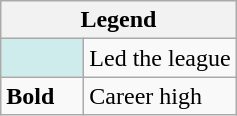<table class="wikitable mw-collapsible">
<tr>
<th colspan="2">Legend</th>
</tr>
<tr>
<td style="background:#cfecec; width:3em;"></td>
<td>Led the league</td>
</tr>
<tr>
<td><strong>Bold</strong></td>
<td>Career high</td>
</tr>
</table>
